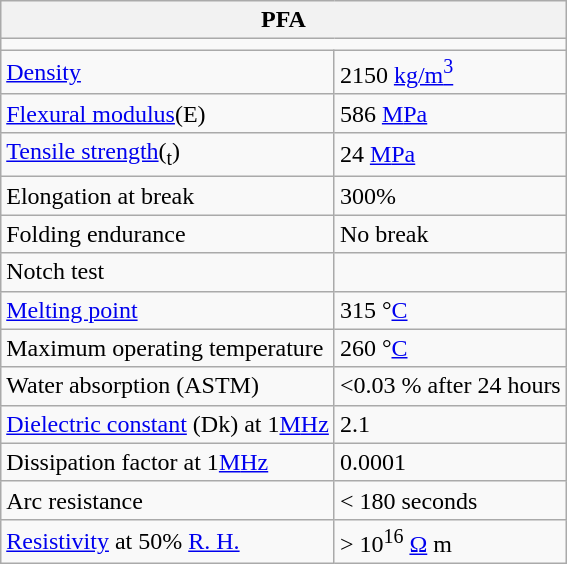<table class=wikitable align="right" style="margin-left:1em" |>
<tr>
<th colspan="2" align=center bgcolor="#cccccc"><strong>PFA</strong></th>
</tr>
<tr>
<td align="center" colspan="2"></td>
</tr>
<tr>
<td><a href='#'>Density</a></td>
<td>2150 <a href='#'>kg/m<sup>3</sup></a></td>
</tr>
<tr>
<td><a href='#'>Flexural modulus</a>(E)</td>
<td>586 <a href='#'>M</a><a href='#'>Pa</a></td>
</tr>
<tr>
<td><a href='#'>Tensile strength</a>(<sub>t</sub>)</td>
<td>24 <a href='#'>M</a><a href='#'>Pa</a></td>
</tr>
<tr>
<td>Elongation at break</td>
<td>300%</td>
</tr>
<tr>
<td>Folding endurance</td>
<td>No break</td>
</tr>
<tr>
<td>Notch test</td>
<td></td>
</tr>
<tr>
<td><a href='#'>Melting point</a></td>
<td>315 °<a href='#'>C</a></td>
</tr>
<tr>
<td>Maximum operating temperature</td>
<td>260 °<a href='#'>C</a></td>
</tr>
<tr>
<td>Water absorption (ASTM)</td>
<td><0.03 % after 24 hours</td>
</tr>
<tr>
<td><a href='#'>Dielectric constant</a> (Dk) at 1<a href='#'>M</a><a href='#'>Hz</a></td>
<td>2.1</td>
</tr>
<tr>
<td>Dissipation factor at 1<a href='#'>M</a><a href='#'>Hz</a></td>
<td>0.0001</td>
</tr>
<tr>
<td>Arc resistance</td>
<td>< 180 seconds</td>
</tr>
<tr>
<td><a href='#'>Resistivity</a> at 50% <a href='#'>R. H.</a></td>
<td>> 10<sup>16</sup> <a href='#'>Ω</a> m</td>
</tr>
</table>
